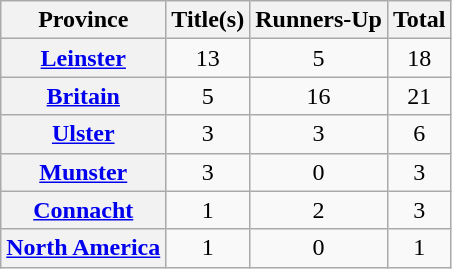<table class="wikitable plainrowheaders sortable" style="text-align:center">
<tr>
<th rowspan="2">Province</th>
<th rowspan="2">Title(s)</th>
<th rowspan="2">Runners-Up</th>
<th rowspan="2">Total</th>
</tr>
<tr>
</tr>
<tr>
<th scope="row"> <a href='#'>Leinster</a></th>
<td>13</td>
<td>5</td>
<td>18</td>
</tr>
<tr>
<th scope="row"> <a href='#'>Britain</a></th>
<td>5</td>
<td>16</td>
<td>21</td>
</tr>
<tr>
<th scope="row"> <a href='#'>Ulster</a></th>
<td>3</td>
<td>3</td>
<td>6</td>
</tr>
<tr>
<th scope="row"> <a href='#'>Munster</a></th>
<td>3</td>
<td>0</td>
<td>3</td>
</tr>
<tr>
<th scope="row"> <a href='#'>Connacht</a></th>
<td>1</td>
<td>2</td>
<td>3</td>
</tr>
<tr>
<th scope="row"> <a href='#'>North America</a></th>
<td>1</td>
<td>0</td>
<td>1</td>
</tr>
</table>
